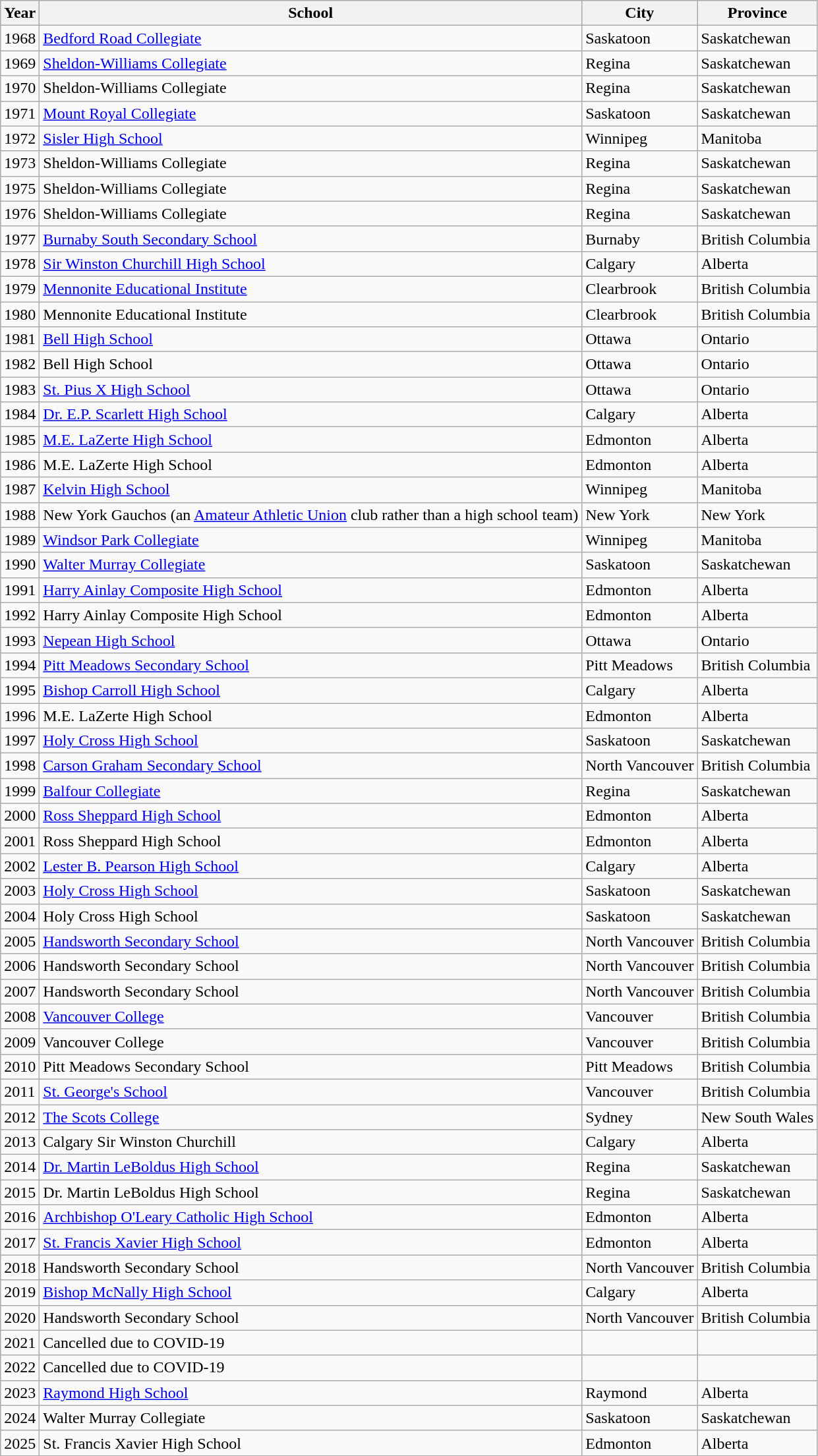<table class="wikitable">
<tr>
<th>Year</th>
<th>School</th>
<th>City</th>
<th>Province</th>
</tr>
<tr>
<td>1968</td>
<td><a href='#'>Bedford Road Collegiate</a></td>
<td>Saskatoon</td>
<td>Saskatchewan</td>
</tr>
<tr>
<td>1969</td>
<td><a href='#'>Sheldon-Williams Collegiate</a></td>
<td>Regina</td>
<td>Saskatchewan</td>
</tr>
<tr>
<td>1970</td>
<td>Sheldon-Williams Collegiate</td>
<td>Regina</td>
<td>Saskatchewan</td>
</tr>
<tr>
<td>1971</td>
<td><a href='#'>Mount Royal Collegiate</a></td>
<td>Saskatoon</td>
<td>Saskatchewan</td>
</tr>
<tr>
<td>1972</td>
<td><a href='#'>Sisler High School</a></td>
<td>Winnipeg</td>
<td>Manitoba</td>
</tr>
<tr>
<td>1973</td>
<td>Sheldon-Williams Collegiate</td>
<td>Regina</td>
<td>Saskatchewan</td>
</tr>
<tr>
<td>1975</td>
<td>Sheldon-Williams Collegiate</td>
<td>Regina</td>
<td>Saskatchewan</td>
</tr>
<tr>
<td>1976</td>
<td>Sheldon-Williams Collegiate</td>
<td>Regina</td>
<td>Saskatchewan</td>
</tr>
<tr>
<td>1977</td>
<td><a href='#'>Burnaby South Secondary School</a></td>
<td>Burnaby</td>
<td>British Columbia</td>
</tr>
<tr>
<td>1978</td>
<td><a href='#'>Sir Winston Churchill High School</a></td>
<td>Calgary</td>
<td>Alberta</td>
</tr>
<tr>
<td>1979</td>
<td><a href='#'>Mennonite Educational Institute</a></td>
<td>Clearbrook</td>
<td>British Columbia</td>
</tr>
<tr>
<td>1980</td>
<td>Mennonite Educational Institute</td>
<td>Clearbrook</td>
<td>British Columbia</td>
</tr>
<tr>
<td>1981</td>
<td><a href='#'>Bell High School</a></td>
<td>Ottawa</td>
<td>Ontario</td>
</tr>
<tr>
<td>1982</td>
<td>Bell High School</td>
<td>Ottawa</td>
<td>Ontario</td>
</tr>
<tr>
<td>1983</td>
<td><a href='#'> St. Pius X High School</a></td>
<td>Ottawa</td>
<td>Ontario</td>
</tr>
<tr>
<td>1984</td>
<td><a href='#'>Dr. E.P. Scarlett High School</a></td>
<td>Calgary</td>
<td>Alberta</td>
</tr>
<tr>
<td>1985</td>
<td><a href='#'>M.E. LaZerte High School</a></td>
<td>Edmonton</td>
<td>Alberta</td>
</tr>
<tr>
<td>1986</td>
<td>M.E. LaZerte High School</td>
<td>Edmonton</td>
<td>Alberta</td>
</tr>
<tr>
<td>1987</td>
<td><a href='#'>Kelvin High School</a></td>
<td>Winnipeg</td>
<td>Manitoba</td>
</tr>
<tr>
<td>1988</td>
<td>New York Gauchos (an <a href='#'>Amateur Athletic Union</a> club rather than a high school team)</td>
<td>New York</td>
<td>New York</td>
</tr>
<tr>
<td>1989</td>
<td><a href='#'>Windsor Park Collegiate</a></td>
<td>Winnipeg</td>
<td>Manitoba</td>
</tr>
<tr>
<td>1990</td>
<td><a href='#'>Walter Murray Collegiate</a></td>
<td>Saskatoon</td>
<td>Saskatchewan</td>
</tr>
<tr>
<td>1991</td>
<td><a href='#'>Harry Ainlay Composite High School</a></td>
<td>Edmonton</td>
<td>Alberta</td>
</tr>
<tr>
<td>1992</td>
<td>Harry Ainlay Composite High School</td>
<td>Edmonton</td>
<td>Alberta</td>
</tr>
<tr>
<td>1993</td>
<td><a href='#'>Nepean High School</a></td>
<td>Ottawa</td>
<td>Ontario</td>
</tr>
<tr>
<td>1994</td>
<td><a href='#'>Pitt Meadows Secondary School</a></td>
<td>Pitt Meadows</td>
<td>British Columbia</td>
</tr>
<tr>
<td>1995</td>
<td><a href='#'> Bishop Carroll High School</a></td>
<td>Calgary</td>
<td>Alberta</td>
</tr>
<tr>
<td>1996</td>
<td>M.E. LaZerte High School</td>
<td>Edmonton</td>
<td>Alberta</td>
</tr>
<tr>
<td>1997</td>
<td><a href='#'>Holy Cross High School</a></td>
<td>Saskatoon</td>
<td>Saskatchewan</td>
</tr>
<tr>
<td>1998</td>
<td><a href='#'>Carson Graham Secondary School</a></td>
<td>North Vancouver</td>
<td>British Columbia</td>
</tr>
<tr>
<td>1999</td>
<td><a href='#'>Balfour Collegiate</a></td>
<td>Regina</td>
<td>Saskatchewan</td>
</tr>
<tr>
<td>2000</td>
<td><a href='#'>Ross Sheppard High School</a></td>
<td>Edmonton</td>
<td>Alberta</td>
</tr>
<tr>
<td>2001</td>
<td>Ross Sheppard High School</td>
<td>Edmonton</td>
<td>Alberta</td>
</tr>
<tr>
<td>2002</td>
<td><a href='#'>Lester B. Pearson  High School</a></td>
<td>Calgary</td>
<td>Alberta</td>
</tr>
<tr>
<td>2003</td>
<td><a href='#'> Holy Cross High School</a></td>
<td>Saskatoon</td>
<td>Saskatchewan</td>
</tr>
<tr>
<td>2004</td>
<td>Holy Cross High School</td>
<td>Saskatoon</td>
<td>Saskatchewan</td>
</tr>
<tr>
<td>2005</td>
<td><a href='#'>Handsworth Secondary School</a></td>
<td>North Vancouver</td>
<td>British Columbia</td>
</tr>
<tr>
<td>2006</td>
<td>Handsworth Secondary School</td>
<td>North Vancouver</td>
<td>British Columbia</td>
</tr>
<tr>
<td>2007</td>
<td>Handsworth Secondary School</td>
<td>North Vancouver</td>
<td>British Columbia</td>
</tr>
<tr>
<td>2008</td>
<td><a href='#'>Vancouver College</a></td>
<td>Vancouver</td>
<td>British Columbia</td>
</tr>
<tr>
<td>2009</td>
<td>Vancouver College</td>
<td>Vancouver</td>
<td>British Columbia</td>
</tr>
<tr>
<td>2010</td>
<td>Pitt Meadows Secondary School</td>
<td>Pitt Meadows</td>
<td>British Columbia</td>
</tr>
<tr>
<td>2011</td>
<td><a href='#'> St. George's School</a></td>
<td>Vancouver</td>
<td>British Columbia</td>
</tr>
<tr>
<td>2012</td>
<td><a href='#'>The Scots College</a></td>
<td>Sydney</td>
<td>New South Wales</td>
</tr>
<tr>
<td>2013</td>
<td>Calgary Sir Winston Churchill</td>
<td>Calgary</td>
<td>Alberta</td>
</tr>
<tr>
<td>2014</td>
<td><a href='#'>Dr. Martin LeBoldus High School</a></td>
<td>Regina</td>
<td>Saskatchewan</td>
</tr>
<tr>
<td>2015</td>
<td>Dr. Martin LeBoldus High School</td>
<td>Regina</td>
<td>Saskatchewan</td>
</tr>
<tr>
<td>2016</td>
<td><a href='#'>Archbishop O'Leary Catholic High School</a></td>
<td>Edmonton</td>
<td>Alberta</td>
</tr>
<tr>
<td>2017</td>
<td><a href='#'>St. Francis Xavier High School</a></td>
<td>Edmonton</td>
<td>Alberta</td>
</tr>
<tr>
<td>2018</td>
<td>Handsworth Secondary School</td>
<td>North Vancouver</td>
<td>British Columbia</td>
</tr>
<tr>
<td>2019</td>
<td><a href='#'>Bishop McNally High School</a></td>
<td>Calgary</td>
<td>Alberta</td>
</tr>
<tr>
<td>2020</td>
<td>Handsworth Secondary School</td>
<td>North Vancouver</td>
<td>British Columbia</td>
</tr>
<tr>
<td>2021</td>
<td>Cancelled due to COVID-19</td>
<td></td>
<td></td>
</tr>
<tr>
<td>2022</td>
<td>Cancelled due to COVID-19</td>
<td></td>
<td></td>
</tr>
<tr>
<td>2023</td>
<td><a href='#'>Raymond High School</a></td>
<td>Raymond</td>
<td>Alberta</td>
</tr>
<tr>
<td>2024</td>
<td>Walter Murray Collegiate</td>
<td>Saskatoon</td>
<td>Saskatchewan</td>
</tr>
<tr>
<td>2025</td>
<td>St. Francis Xavier High School</td>
<td>Edmonton</td>
<td>Alberta</td>
</tr>
</table>
